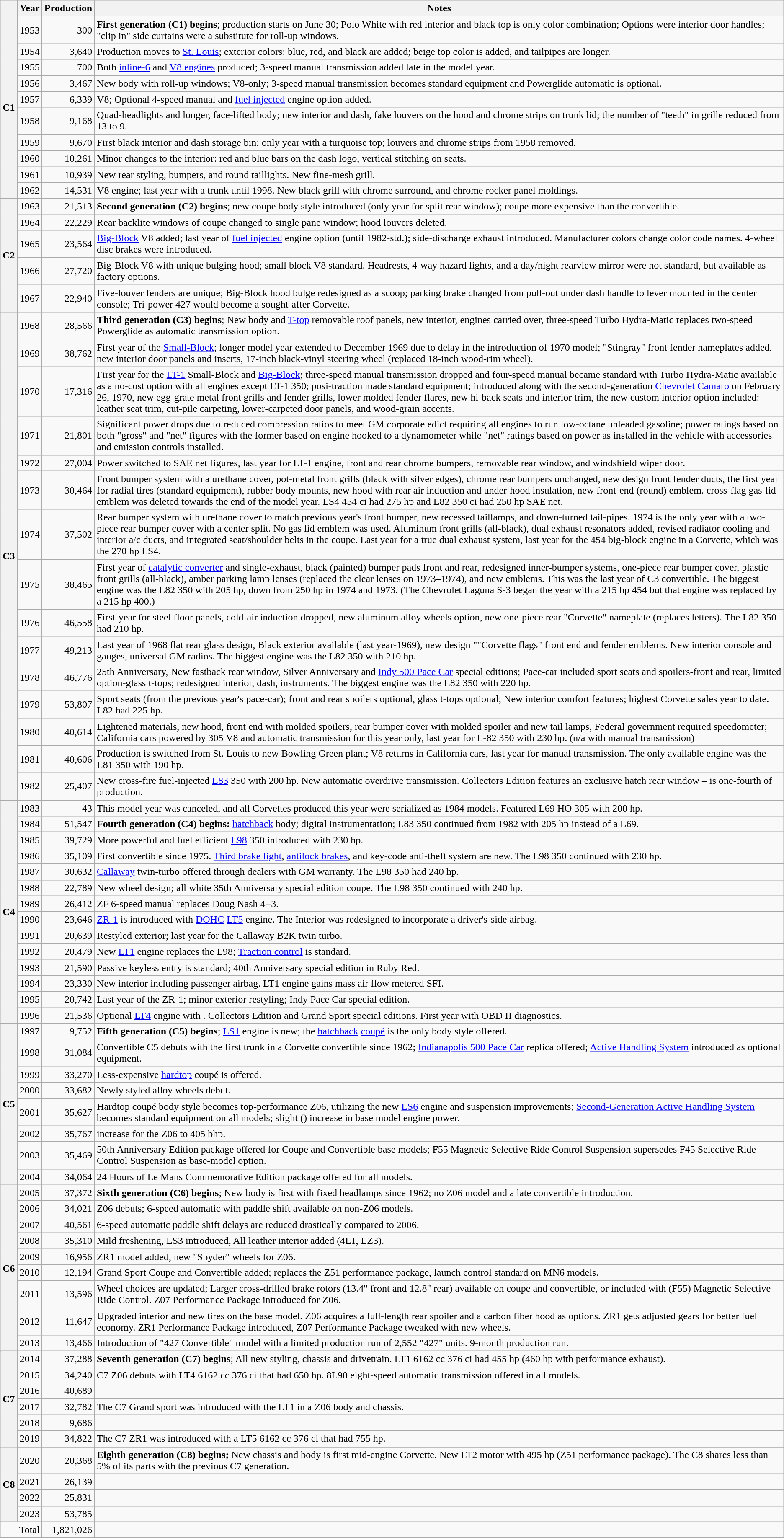<table class=wikitable>
<tr>
<th></th>
<th>Year</th>
<th>Production</th>
<th>Notes</th>
</tr>
<tr align=right>
<th rowspan=11>C1</th>
<td>1953</td>
<td>300</td>
<td align=left><strong>First generation (C1) begins</strong>; production starts on June 30; Polo White with red interior and black top is only color combination; Options were interior door handles; "clip in" side curtains were a substitute for roll-up windows.</td>
</tr>
<tr align=right>
<td>1954</td>
<td>3,640</td>
<td align=left>Production moves to <a href='#'>St. Louis</a>; exterior colors: blue, red, and black are added; beige top color is added, and tailpipes are longer.</td>
</tr>
<tr align=right>
<td>1955</td>
<td>700</td>
<td align=left>Both <a href='#'>inline-6</a> and  <a href='#'>V8 engines</a> produced; 3-speed manual transmission added late in the model year.</td>
</tr>
<tr align=right>
<td>1956</td>
<td>3,467</td>
<td align=left>New body with roll-up windows; V8-only; 3-speed manual transmission becomes standard equipment and Powerglide automatic is optional.</td>
</tr>
<tr align=right>
<td>1957</td>
<td>6,339</td>
<td align=left> V8; Optional 4-speed manual and <a href='#'>fuel injected</a> engine option added.</td>
</tr>
<tr align=right>
<td>1958</td>
<td>9,168</td>
<td align=left>Quad-headlights and longer, face-lifted body; new interior and dash, fake louvers on the hood and chrome strips on trunk lid; the number of "teeth" in grille reduced from 13 to 9.</td>
</tr>
<tr align=right>
<td>1959</td>
<td>9,670</td>
<td align=left>First black interior and dash storage bin; only year with a turquoise top; louvers and chrome strips from 1958 removed.</td>
</tr>
<tr align=right>
<td>1960</td>
<td>10,261</td>
<td align=left>Minor changes to the interior: red and blue bars on the dash logo, vertical stitching on seats.</td>
</tr>
<tr align=right>
<td>1961</td>
<td>10,939</td>
<td align=left>New rear styling, bumpers, and round taillights. New fine-mesh grill.</td>
</tr>
<tr align=right>
<td>1962</td>
<td>14,531</td>
<td align=left> V8 engine; last year with a trunk until 1998. New black grill with chrome surround, and chrome rocker panel moldings.</td>
</tr>
<tr align=right>
<td rowspan=2>1963</td>
<td rowspan=2>21,513</td>
<td style="text-align:left;" rowspan="2"><strong>Second generation (C2) begins</strong>; new coupe body style introduced (only year for split rear window); coupe more expensive than the convertible.</td>
</tr>
<tr>
<th rowspan="6">C2</th>
</tr>
<tr align=right>
<td>1964</td>
<td>22,229</td>
<td align="left">Rear backlite windows of coupe changed to single pane window; hood louvers deleted.</td>
</tr>
<tr align=right>
<td>1965</td>
<td>23,564</td>
<td align="left"> <a href='#'>Big-Block</a> V8 added; last year of <a href='#'>fuel injected</a> engine option (until 1982-std.); side-discharge exhaust introduced. Manufacturer colors change color code names. 4-wheel disc brakes were introduced.</td>
</tr>
<tr align=right>
<td>1966</td>
<td>27,720</td>
<td align="left"> Big-Block V8 with unique bulging hood;   small block V8 standard. Headrests, 4-way hazard lights, and a day/night rearview mirror were not standard, but available as factory options.</td>
</tr>
<tr align=right>
<td>1967</td>
<td>22,940</td>
<td align="left">Five-louver fenders are unique; Big-Block hood bulge redesigned as a scoop; parking brake changed from pull-out under dash handle to lever mounted in the center console; Tri-power 427 would become a sought-after Corvette.</td>
</tr>
<tr align=right>
<td rowspan=2>1968</td>
<td rowspan=2>28,566</td>
<td style="text-align:left;" rowspan="2"><strong>Third generation (C3) begins</strong>; New body and <a href='#'>T-top</a> removable roof panels, new interior, engines carried over, three-speed Turbo Hydra-Matic replaces two-speed Powerglide as automatic transmission option.</td>
</tr>
<tr>
<th rowspan=16>C3</th>
</tr>
<tr align=right>
<td>1969</td>
<td>38,762</td>
<td align=left>First year of the  <a href='#'>Small-Block</a>; longer model year extended to December 1969 due to delay in the introduction of 1970 model; "Stingray" front fender nameplates added, new interior door panels and inserts, 17-inch black-vinyl steering wheel (replaced 18-inch wood-rim wheel).</td>
</tr>
<tr align=right>
<td>1970</td>
<td>17,316</td>
<td align=left>First year for the <a href='#'>LT-1</a> Small-Block and  <a href='#'>Big-Block</a>; three-speed manual transmission dropped and four-speed manual became standard with Turbo Hydra-Matic available as a no-cost option with all engines except LT-1 350; posi-traction made standard equipment; introduced along with the second-generation <a href='#'>Chevrolet Camaro</a> on February 26, 1970, new egg-grate metal front grills and fender grills, lower molded fender flares, new hi-back seats and interior trim, the new custom interior option included: leather seat trim, cut-pile carpeting, lower-carpeted door panels, and wood-grain accents.</td>
</tr>
<tr align=right>
<td>1971</td>
<td>21,801</td>
<td align=left>Significant power drops due to reduced compression ratios to meet GM corporate edict requiring all engines to run low-octane unleaded gasoline; power ratings based on both "gross" and "net" figures with the former based on engine hooked to a dynamometer while "net" ratings based on power as installed in the vehicle with accessories and emission controls installed.</td>
</tr>
<tr align=right>
<td>1972</td>
<td>27,004</td>
<td align=left>Power switched to SAE net figures, last year for LT-1 engine, front and rear chrome bumpers, removable rear window, and windshield wiper door.</td>
</tr>
<tr align=right>
<td>1973</td>
<td>30,464</td>
<td align=left> Front bumper system with a urethane cover, pot-metal front grills (black with silver edges), chrome rear bumpers unchanged, new design front fender ducts, the first year for radial tires (standard equipment), rubber body mounts, new hood with rear air induction and under-hood insulation, new front-end (round) emblem. cross-flag gas-lid emblem was deleted towards the end of the model year. LS4 454 ci had 275 hp and L82 350 ci had 250 hp SAE net.</td>
</tr>
<tr align=right>
<td>1974</td>
<td>37,502</td>
<td align=left> Rear bumper system with urethane cover to match previous year's front bumper, new recessed taillamps, and down-turned tail-pipes. 1974 is the only year with a two-piece rear bumper cover with a center split. No gas lid emblem was used. Aluminum front grills (all-black), dual exhaust resonators added, revised radiator cooling and interior a/c ducts, and integrated seat/shoulder belts in the coupe. Last year for a true dual exhaust system, last year for the 454 big-block engine in a Corvette, which was the 270 hp LS4.</td>
</tr>
<tr align=right>
<td>1975</td>
<td>38,465</td>
<td align=left>First year of <a href='#'>catalytic converter</a> and single-exhaust, black (painted) bumper pads front and rear, redesigned inner-bumper systems, one-piece rear bumper cover, plastic front grills (all-black), amber parking lamp lenses (replaced the clear lenses on 1973–1974), and new emblems. This was the last year of C3 convertible. The biggest engine was the L82 350 with 205 hp, down from 250 hp in 1974 and 1973. (The Chevrolet Laguna S-3 began the year with a 215 hp 454 but that engine was replaced by a 215 hp 400.)</td>
</tr>
<tr align=right>
<td>1976</td>
<td>46,558</td>
<td align=left>First-year for steel floor panels, cold-air induction dropped, new aluminum alloy wheels option, new one-piece rear "Corvette" nameplate (replaces letters). The L82 350 had 210 hp.</td>
</tr>
<tr align=right>
<td>1977</td>
<td>49,213</td>
<td align=left>Last year of 1968 flat rear glass design, Black exterior available (last year-1969), new design ""Corvette flags" front end and fender emblems. New interior console and gauges, universal GM radios. The biggest engine was the L82 350 with 210 hp.</td>
</tr>
<tr align=right>
<td>1978</td>
<td>46,776</td>
<td align=left>25th Anniversary, New fastback rear window, Silver Anniversary and <a href='#'>Indy 500 Pace Car</a> special editions; Pace-car included sport seats and spoilers-front and rear, limited option-glass t-tops; redesigned interior, dash, instruments. The biggest engine was the L82 350 with 220 hp.</td>
</tr>
<tr align=right>
<td>1979</td>
<td>53,807</td>
<td align=left>Sport seats (from the previous year's pace-car); front and rear spoilers optional, glass t-tops optional; New interior comfort features; highest Corvette sales year to date. L82 had 225 hp.</td>
</tr>
<tr align=right>
<td>1980</td>
<td>40,614</td>
<td align=left>Lightened materials, new hood, front end with molded spoilers, rear bumper cover with molded spoiler and new tail lamps, Federal government required  speedometer; California cars powered by 305 V8 and automatic transmission for this year only, last year for L-82 350 with 230 hp. (n/a with manual transmission)</td>
</tr>
<tr align=right>
<td>1981</td>
<td>40,606</td>
<td align=left>Production is switched from St. Louis to new Bowling Green plant;  V8 returns in California cars, last year for manual transmission. The only available engine was the L81 350 with 190 hp.</td>
</tr>
<tr align=right>
<td>1982</td>
<td>25,407</td>
<td align=left>New cross-fire fuel-injected <a href='#'>L83</a> 350 with 200 hp. New automatic overdrive transmission. Collectors Edition features an exclusive hatch rear window – is one-fourth of production.</td>
</tr>
<tr align=right>
<td rowspan=2>1983</td>
<td rowspan=2>43</td>
<td style="text-align:left;" rowspan="2">This model year was canceled, and all Corvettes produced this year were serialized as 1984 models. Featured L69 HO 305 with 200 hp.</td>
</tr>
<tr>
<th rowspan=15>C4</th>
</tr>
<tr align=right>
<td>1984</td>
<td>51,547</td>
<td align=left><strong>Fourth generation (C4) begins:</strong> <a href='#'>hatchback</a> body; digital instrumentation; L83 350 continued from 1982 with 205 hp instead of a L69.</td>
</tr>
<tr align=right>
<td>1985</td>
<td>39,729</td>
<td align=left>More powerful and fuel efficient <a href='#'>L98</a> 350 introduced with 230 hp.</td>
</tr>
<tr align=right>
<td>1986</td>
<td>35,109</td>
<td align=left>First convertible since 1975. <a href='#'>Third brake light</a>, <a href='#'>antilock brakes</a>, and key-code anti-theft system are new. The L98 350 continued with 230 hp.</td>
</tr>
<tr align=right>
<td>1987</td>
<td>30,632</td>
<td align=left><a href='#'>Callaway</a> twin-turbo offered through dealers with GM warranty. The L98 350 had 240 hp.</td>
</tr>
<tr align=right>
<td>1988</td>
<td>22,789</td>
<td align=left>New wheel design; all white 35th Anniversary special edition coupe. The L98 350 continued with 240 hp.</td>
</tr>
<tr align=right>
<td>1989</td>
<td>26,412</td>
<td align=left>ZF 6-speed manual replaces Doug Nash 4+3.</td>
</tr>
<tr align=right>
<td>1990</td>
<td>23,646</td>
<td align=left><a href='#'>ZR-1</a> is introduced with <a href='#'>DOHC</a> <a href='#'>LT5</a> engine. The Interior was redesigned to incorporate a driver's-side airbag.</td>
</tr>
<tr align=right>
<td>1991</td>
<td>20,639</td>
<td align=left>Restyled exterior; last year for the Callaway B2K twin turbo.</td>
</tr>
<tr align=right>
<td>1992</td>
<td>20,479</td>
<td align=left>New <a href='#'>LT1</a> engine replaces the L98; <a href='#'>Traction control</a> is standard.</td>
</tr>
<tr align=right>
<td>1993</td>
<td>21,590</td>
<td align=left>Passive keyless entry is standard; 40th Anniversary special edition in Ruby Red.</td>
</tr>
<tr align=right>
<td>1994</td>
<td>23,330</td>
<td align=left>New interior including passenger airbag. LT1 engine gains mass air flow metered SFI.</td>
</tr>
<tr align=right>
<td>1995</td>
<td>20,742</td>
<td align=left>Last year of the ZR-1; minor exterior restyling; Indy Pace Car special edition.</td>
</tr>
<tr align=right>
<td>1996</td>
<td>21,536</td>
<td align=left>Optional <a href='#'>LT4</a> engine with . Collectors Edition and Grand Sport special editions. First year with OBD II diagnostics.</td>
</tr>
<tr style="text-align:right;">
<td rowspan=2>1997</td>
<td rowspan=2>9,752</td>
<td style="text-align:left;" rowspan="2"><strong>Fifth generation (C5) begins</strong>; <a href='#'>LS1</a> engine is new; the <a href='#'>hatchback</a> <a href='#'>coupé</a> is the only body style offered.</td>
</tr>
<tr>
<th rowspan=9>C5</th>
</tr>
<tr style="text-align:right;">
<td>1998</td>
<td>31,084</td>
<td align=left>Convertible C5 debuts with the first trunk in a Corvette convertible since 1962; <a href='#'>Indianapolis 500 Pace Car</a> replica offered; <a href='#'>Active Handling System</a> introduced as optional equipment.</td>
</tr>
<tr style="text-align:right;">
<td>1999</td>
<td>33,270</td>
<td align=left>Less-expensive <a href='#'>hardtop</a> coupé is offered.</td>
</tr>
<tr style="text-align:right;">
<td>2000</td>
<td>33,682</td>
<td align=left>Newly styled alloy wheels debut.</td>
</tr>
<tr style="text-align:right;">
<td>2001</td>
<td>35,627</td>
<td align=left>Hardtop coupé body style becomes top-performance Z06, utilizing the new <a href='#'>LS6</a> engine and suspension improvements; <a href='#'>Second-Generation Active Handling System</a> becomes standard equipment on all models; slight () increase in base model engine power.</td>
</tr>
<tr style="text-align:right;">
<td>2002</td>
<td>35,767</td>
<td align=left> increase for the Z06 to 405 bhp.</td>
</tr>
<tr style="text-align:right;">
<td>2003</td>
<td>35,469</td>
<td align=left>50th Anniversary Edition package offered for Coupe and Convertible base models; F55 Magnetic Selective Ride Control Suspension supersedes F45 Selective Ride Control Suspension as base-model option.</td>
</tr>
<tr style="text-align:right;">
<td>2004</td>
<td>34,064</td>
<td align=left>24 Hours of Le Mans Commemorative Edition package offered for all models.</td>
</tr>
<tr align=right>
<td rowspan=2>2005</td>
<td rowspan=2>37,372</td>
<td style="text-align:left;" rowspan="2"><strong>Sixth generation (C6) begins</strong>; New body is first with fixed headlamps since 1962; no Z06 model and a late convertible introduction.</td>
</tr>
<tr>
<th rowspan=10>C6</th>
</tr>
<tr align=right>
<td>2006</td>
<td>34,021</td>
<td align=left>Z06 debuts; 6-speed automatic with paddle shift available on non-Z06 models.</td>
</tr>
<tr align=right>
<td>2007</td>
<td>40,561</td>
<td align=left>6-speed automatic paddle shift delays are reduced drastically compared to 2006.</td>
</tr>
<tr align=right>
<td>2008</td>
<td>35,310</td>
<td align=left>Mild freshening, LS3 introduced, All leather interior added (4LT, LZ3).</td>
</tr>
<tr align=right>
<td>2009</td>
<td>16,956</td>
<td align=left>ZR1 model added, new "Spyder" wheels for Z06.</td>
</tr>
<tr align=right>
<td>2010</td>
<td>12,194</td>
<td align=left>Grand Sport Coupe and Convertible added; replaces the Z51 performance package, launch control standard on MN6 models.</td>
</tr>
<tr align=right>
<td>2011</td>
<td>13,596</td>
<td align=left>Wheel choices are updated; Larger cross-drilled brake rotors (13.4" front and 12.8" rear) available on coupe and convertible, or included with (F55) Magnetic Selective Ride Control. Z07 Performance Package introduced for Z06.</td>
</tr>
<tr align=right>
<td>2012</td>
<td>11,647</td>
<td align=left>Upgraded interior and new tires on the base model. Z06 acquires a full-length rear spoiler and a carbon fiber hood as options. ZR1 gets adjusted gears for better fuel economy. ZR1 Performance Package introduced, Z07 Performance Package tweaked with new wheels.</td>
</tr>
<tr align=right>
<td>2013</td>
<td>13,466</td>
<td align=left>Introduction of "427 Convertible" model with a limited production run of 2,552 "427" units. 9-month production run.</td>
</tr>
<tr align=right>
<td rowspan=2>2014</td>
<td rowspan=2>37,288</td>
<td style="text-align:left;" rowspan="2"><strong>Seventh generation (C7) begins</strong>; All new styling, chassis and drivetrain. LT1 6162 cc 376 ci had 455 hp (460 hp with performance exhaust).</td>
</tr>
<tr>
<th rowspan=6>C7</th>
</tr>
<tr align=right>
<td>2015</td>
<td>34,240</td>
<td align=left>C7 Z06 debuts with LT4 6162 cc 376 ci that had 650 hp. 8L90 eight-speed automatic transmission offered in all models.</td>
</tr>
<tr align=right>
<td>2016</td>
<td>40,689</td>
<td align="left"></td>
</tr>
<tr align=right>
<td>2017</td>
<td>32,782</td>
<td align="left">The C7 Grand sport was introduced with the LT1 in a Z06 body and chassis.</td>
</tr>
<tr align=right>
<td>2018</td>
<td>9,686</td>
<td align="left"></td>
</tr>
<tr align=right>
<td>2019</td>
<td>34,822</td>
<td align="left">The C7 ZR1 was introduced with a LT5 6162 cc 376 ci that had 755 hp.</td>
</tr>
<tr>
<th rowspan=5>C8</th>
</tr>
<tr align=right>
<td>2020</td>
<td>20,368</td>
<td align=left><strong>Eighth generation (C8) begins;</strong> New chassis and body is first mid-engine Corvette. New LT2 motor with 495 hp (Z51 performance package). The C8 shares less than 5% of its parts with the previous C7 generation.</td>
</tr>
<tr align=right>
<td>2021</td>
<td>26,139</td>
<td align="left"></td>
</tr>
<tr align=right>
<td>2022</td>
<td>25,831</td>
<td align="left"></td>
</tr>
<tr align=right>
<td>2023</td>
<td>53,785</td>
<td align="left"></td>
</tr>
<tr align=right>
<td colspan=2>Total</td>
<td>1,821,026</td>
<td align="left"></td>
</tr>
</table>
